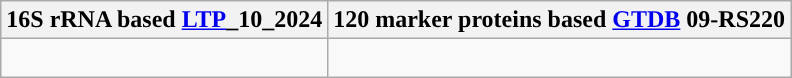<table class="wikitable">
<tr>
<th colspan=1>16S rRNA based <a href='#'>LTP</a>_10_2024</th>
<th colspan=1>120 marker proteins based <a href='#'>GTDB</a> 09-RS220</th>
</tr>
<tr>
<td style="vertical-align:top"><br></td>
<td><br></td>
</tr>
</table>
